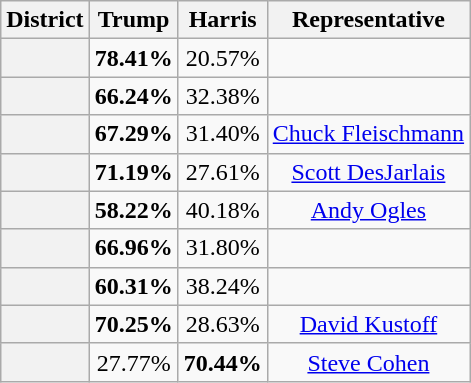<table class="wikitable sortable">
<tr>
<th>District</th>
<th>Trump</th>
<th>Harris</th>
<th>Representative</th>
</tr>
<tr align="center">
<th></th>
<td><strong>78.41%</strong></td>
<td>20.57%</td>
<td></td>
</tr>
<tr align="center">
<th></th>
<td><strong>66.24%</strong></td>
<td>32.38%</td>
<td></td>
</tr>
<tr align="center">
<th></th>
<td><strong>67.29%</strong></td>
<td>31.40%</td>
<td><a href='#'>Chuck Fleischmann</a></td>
</tr>
<tr align="center">
<th></th>
<td><strong>71.19%</strong></td>
<td>27.61%</td>
<td><a href='#'>Scott DesJarlais</a></td>
</tr>
<tr align="center">
<th></th>
<td><strong>58.22%</strong></td>
<td>40.18%</td>
<td><a href='#'>Andy Ogles</a></td>
</tr>
<tr align="center">
<th></th>
<td><strong>66.96%</strong></td>
<td>31.80%</td>
<td></td>
</tr>
<tr align="center">
<th></th>
<td><strong>60.31%</strong></td>
<td>38.24%</td>
<td></td>
</tr>
<tr align="center">
<th></th>
<td><strong>70.25%</strong></td>
<td>28.63%</td>
<td><a href='#'>David Kustoff</a></td>
</tr>
<tr align="center">
<th></th>
<td>27.77%</td>
<td><strong>70.44%</strong></td>
<td><a href='#'>Steve Cohen</a></td>
</tr>
</table>
